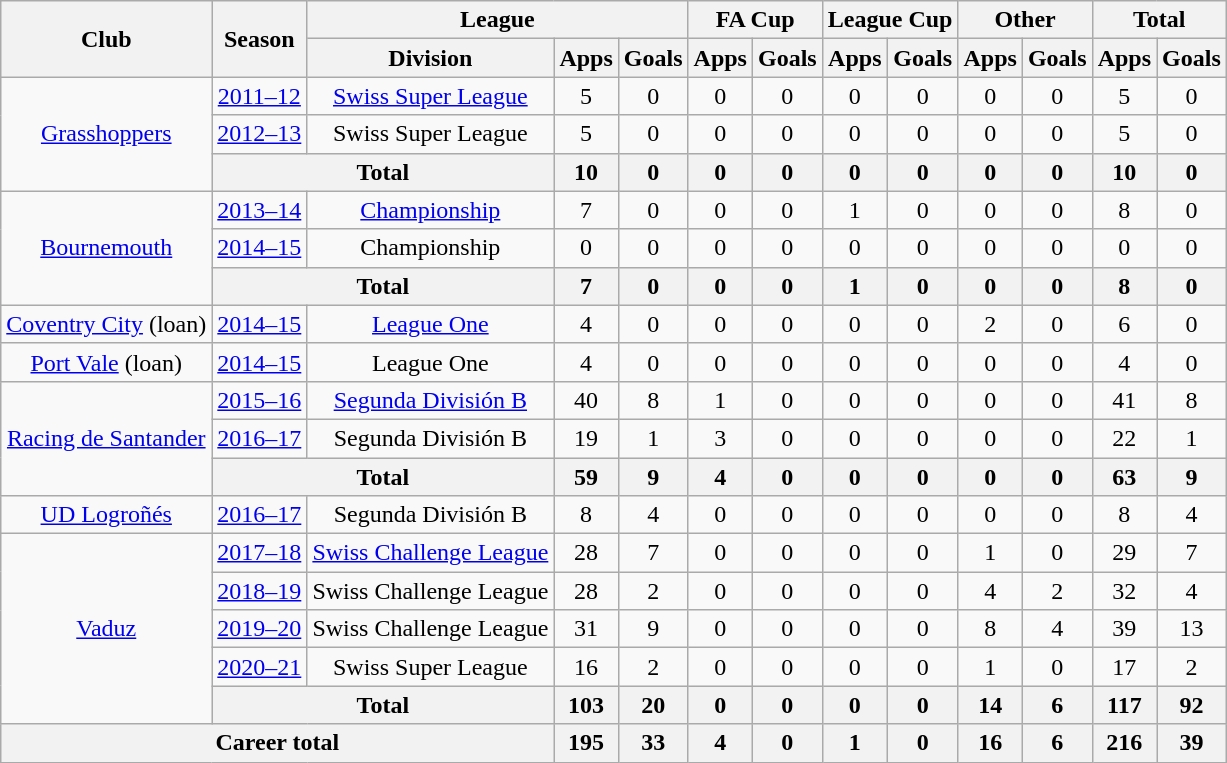<table class="wikitable" style="text-align:center">
<tr>
<th rowspan="2">Club</th>
<th rowspan="2">Season</th>
<th colspan="3">League</th>
<th colspan="2">FA Cup</th>
<th colspan="2">League Cup</th>
<th colspan="2">Other</th>
<th colspan="2">Total</th>
</tr>
<tr>
<th>Division</th>
<th>Apps</th>
<th>Goals</th>
<th>Apps</th>
<th>Goals</th>
<th>Apps</th>
<th>Goals</th>
<th>Apps</th>
<th>Goals</th>
<th>Apps</th>
<th>Goals</th>
</tr>
<tr>
<td rowspan="3"><a href='#'>Grasshoppers</a></td>
<td><a href='#'>2011–12</a></td>
<td><a href='#'>Swiss Super League</a></td>
<td>5</td>
<td>0</td>
<td>0</td>
<td>0</td>
<td>0</td>
<td>0</td>
<td>0</td>
<td>0</td>
<td>5</td>
<td>0</td>
</tr>
<tr>
<td><a href='#'>2012–13</a></td>
<td>Swiss Super League</td>
<td>5</td>
<td>0</td>
<td>0</td>
<td>0</td>
<td>0</td>
<td>0</td>
<td>0</td>
<td>0</td>
<td>5</td>
<td>0</td>
</tr>
<tr>
<th colspan="2">Total</th>
<th>10</th>
<th>0</th>
<th>0</th>
<th>0</th>
<th>0</th>
<th>0</th>
<th>0</th>
<th>0</th>
<th>10</th>
<th>0</th>
</tr>
<tr>
<td rowspan="3"><a href='#'>Bournemouth</a></td>
<td><a href='#'>2013–14</a></td>
<td><a href='#'>Championship</a></td>
<td>7</td>
<td>0</td>
<td>0</td>
<td>0</td>
<td>1</td>
<td>0</td>
<td>0</td>
<td>0</td>
<td>8</td>
<td>0</td>
</tr>
<tr>
<td><a href='#'>2014–15</a></td>
<td>Championship</td>
<td>0</td>
<td>0</td>
<td>0</td>
<td>0</td>
<td>0</td>
<td>0</td>
<td>0</td>
<td>0</td>
<td>0</td>
<td>0</td>
</tr>
<tr>
<th colspan="2">Total</th>
<th>7</th>
<th>0</th>
<th>0</th>
<th>0</th>
<th>1</th>
<th>0</th>
<th>0</th>
<th>0</th>
<th>8</th>
<th>0</th>
</tr>
<tr>
<td><a href='#'>Coventry City</a> (loan)</td>
<td><a href='#'>2014–15</a></td>
<td><a href='#'>League One</a></td>
<td>4</td>
<td>0</td>
<td>0</td>
<td>0</td>
<td>0</td>
<td>0</td>
<td>2</td>
<td>0</td>
<td>6</td>
<td>0</td>
</tr>
<tr>
<td><a href='#'>Port Vale</a> (loan)</td>
<td><a href='#'>2014–15</a></td>
<td>League One</td>
<td>4</td>
<td>0</td>
<td>0</td>
<td>0</td>
<td>0</td>
<td>0</td>
<td>0</td>
<td>0</td>
<td>4</td>
<td>0</td>
</tr>
<tr>
<td rowspan="3"><a href='#'>Racing de Santander</a></td>
<td><a href='#'>2015–16</a></td>
<td><a href='#'>Segunda División B</a></td>
<td>40</td>
<td>8</td>
<td>1</td>
<td>0</td>
<td>0</td>
<td>0</td>
<td>0</td>
<td>0</td>
<td>41</td>
<td>8</td>
</tr>
<tr>
<td><a href='#'>2016–17</a></td>
<td>Segunda División B</td>
<td>19</td>
<td>1</td>
<td>3</td>
<td>0</td>
<td>0</td>
<td>0</td>
<td>0</td>
<td>0</td>
<td>22</td>
<td>1</td>
</tr>
<tr>
<th colspan="2">Total</th>
<th>59</th>
<th>9</th>
<th>4</th>
<th>0</th>
<th>0</th>
<th>0</th>
<th>0</th>
<th>0</th>
<th>63</th>
<th>9</th>
</tr>
<tr>
<td><a href='#'>UD Logroñés</a></td>
<td><a href='#'>2016–17</a></td>
<td>Segunda División B</td>
<td>8</td>
<td>4</td>
<td>0</td>
<td>0</td>
<td>0</td>
<td>0</td>
<td>0</td>
<td>0</td>
<td>8</td>
<td>4</td>
</tr>
<tr>
<td rowspan="5"><a href='#'>Vaduz</a></td>
<td><a href='#'>2017–18</a></td>
<td><a href='#'>Swiss Challenge League</a></td>
<td>28</td>
<td>7</td>
<td>0</td>
<td>0</td>
<td>0</td>
<td>0</td>
<td>1</td>
<td>0</td>
<td>29</td>
<td>7</td>
</tr>
<tr>
<td><a href='#'>2018–19</a></td>
<td>Swiss Challenge League</td>
<td>28</td>
<td>2</td>
<td>0</td>
<td>0</td>
<td>0</td>
<td>0</td>
<td>4</td>
<td>2</td>
<td>32</td>
<td>4</td>
</tr>
<tr>
<td><a href='#'>2019–20</a></td>
<td>Swiss Challenge League</td>
<td>31</td>
<td>9</td>
<td>0</td>
<td>0</td>
<td>0</td>
<td>0</td>
<td>8</td>
<td>4</td>
<td>39</td>
<td>13</td>
</tr>
<tr>
<td><a href='#'>2020–21</a></td>
<td>Swiss Super League</td>
<td>16</td>
<td>2</td>
<td>0</td>
<td>0</td>
<td>0</td>
<td>0</td>
<td>1</td>
<td>0</td>
<td>17</td>
<td>2</td>
</tr>
<tr>
<th colspan="2">Total</th>
<th>103</th>
<th>20</th>
<th>0</th>
<th>0</th>
<th>0</th>
<th>0</th>
<th>14</th>
<th>6</th>
<th>117</th>
<th>92</th>
</tr>
<tr>
<th colspan="3">Career total</th>
<th>195</th>
<th>33</th>
<th>4</th>
<th>0</th>
<th>1</th>
<th>0</th>
<th>16</th>
<th>6</th>
<th>216</th>
<th>39</th>
</tr>
</table>
